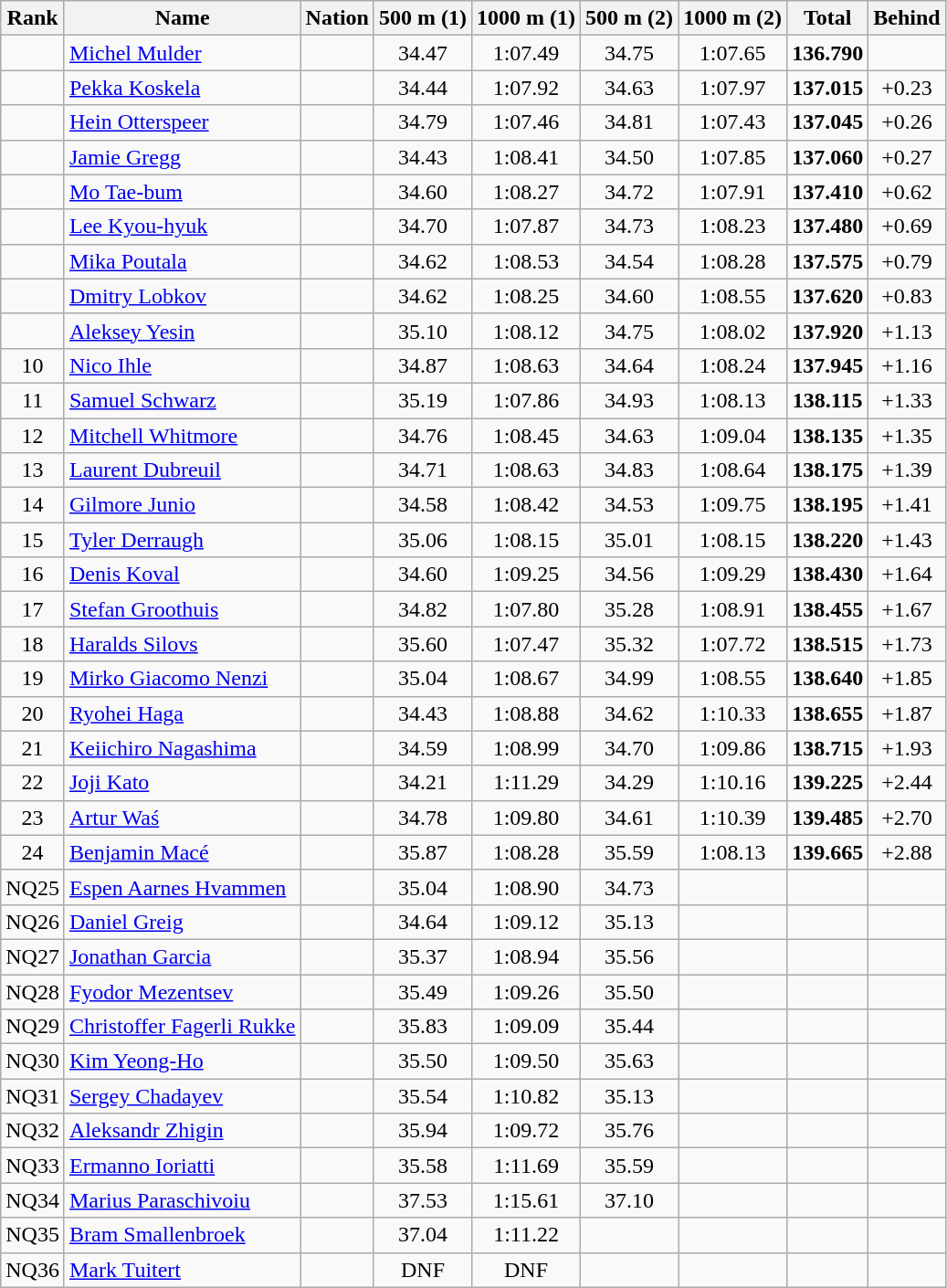<table class="wikitable sortable" style="text-align:center">
<tr>
<th>Rank</th>
<th>Name</th>
<th>Nation</th>
<th>500 m (1)</th>
<th>1000 m (1)</th>
<th>500 m (2)</th>
<th>1000 m (2)</th>
<th>Total</th>
<th>Behind</th>
</tr>
<tr>
<td></td>
<td align=left><a href='#'>Michel Mulder</a></td>
<td align=left></td>
<td>34.47</td>
<td>1:07.49</td>
<td>34.75</td>
<td>1:07.65</td>
<td><strong>136.790</strong></td>
<td></td>
</tr>
<tr>
<td></td>
<td align=left><a href='#'>Pekka Koskela</a></td>
<td align=left></td>
<td>34.44</td>
<td>1:07.92</td>
<td>34.63</td>
<td>1:07.97</td>
<td><strong>137.015</strong></td>
<td>+0.23</td>
</tr>
<tr>
<td></td>
<td align=left><a href='#'>Hein Otterspeer</a></td>
<td align=left></td>
<td>34.79</td>
<td>1:07.46</td>
<td>34.81</td>
<td>1:07.43</td>
<td><strong>137.045</strong></td>
<td>+0.26</td>
</tr>
<tr>
<td></td>
<td align=left><a href='#'>Jamie Gregg</a></td>
<td align=left></td>
<td>34.43</td>
<td>1:08.41</td>
<td>34.50</td>
<td>1:07.85</td>
<td><strong>137.060</strong></td>
<td>+0.27</td>
</tr>
<tr>
<td></td>
<td align=left><a href='#'>Mo Tae-bum</a></td>
<td align=left></td>
<td>34.60</td>
<td>1:08.27</td>
<td>34.72</td>
<td>1:07.91</td>
<td><strong>137.410</strong></td>
<td>+0.62</td>
</tr>
<tr>
<td></td>
<td align=left><a href='#'>Lee Kyou-hyuk</a></td>
<td align=left></td>
<td>34.70</td>
<td>1:07.87</td>
<td>34.73</td>
<td>1:08.23</td>
<td><strong>137.480</strong></td>
<td>+0.69</td>
</tr>
<tr>
<td></td>
<td align=left><a href='#'>Mika Poutala</a></td>
<td align=left></td>
<td>34.62</td>
<td>1:08.53</td>
<td>34.54</td>
<td>1:08.28</td>
<td><strong>137.575</strong></td>
<td>+0.79</td>
</tr>
<tr>
<td></td>
<td align=left><a href='#'>Dmitry Lobkov</a></td>
<td align=left></td>
<td>34.62</td>
<td>1:08.25</td>
<td>34.60</td>
<td>1:08.55</td>
<td><strong>137.620</strong></td>
<td>+0.83</td>
</tr>
<tr>
<td></td>
<td align=left><a href='#'>Aleksey Yesin</a></td>
<td align=left></td>
<td>35.10</td>
<td>1:08.12</td>
<td>34.75</td>
<td>1:08.02</td>
<td><strong>137.920</strong></td>
<td>+1.13</td>
</tr>
<tr>
<td>10</td>
<td align=left><a href='#'>Nico Ihle</a></td>
<td align=left></td>
<td>34.87</td>
<td>1:08.63</td>
<td>34.64</td>
<td>1:08.24</td>
<td><strong>137.945</strong></td>
<td>+1.16</td>
</tr>
<tr>
<td>11</td>
<td align=left><a href='#'>Samuel Schwarz</a></td>
<td align=left></td>
<td>35.19</td>
<td>1:07.86</td>
<td>34.93</td>
<td>1:08.13</td>
<td><strong>138.115</strong></td>
<td>+1.33</td>
</tr>
<tr>
<td>12</td>
<td align=left><a href='#'>Mitchell Whitmore</a></td>
<td align=left></td>
<td>34.76</td>
<td>1:08.45</td>
<td>34.63</td>
<td>1:09.04</td>
<td><strong>138.135</strong></td>
<td>+1.35</td>
</tr>
<tr>
<td>13</td>
<td align=left><a href='#'>Laurent Dubreuil</a></td>
<td align=left></td>
<td>34.71</td>
<td>1:08.63</td>
<td>34.83</td>
<td>1:08.64</td>
<td><strong>138.175</strong></td>
<td>+1.39</td>
</tr>
<tr>
<td>14</td>
<td align=left><a href='#'>Gilmore Junio</a></td>
<td align=left></td>
<td>34.58</td>
<td>1:08.42</td>
<td>34.53</td>
<td>1:09.75</td>
<td><strong>138.195</strong></td>
<td>+1.41</td>
</tr>
<tr>
<td>15</td>
<td align=left><a href='#'>Tyler Derraugh</a></td>
<td align=left></td>
<td>35.06</td>
<td>1:08.15</td>
<td>35.01</td>
<td>1:08.15</td>
<td><strong>138.220</strong></td>
<td>+1.43</td>
</tr>
<tr>
<td>16</td>
<td align=left><a href='#'>Denis Koval</a></td>
<td align=left></td>
<td>34.60</td>
<td>1:09.25</td>
<td>34.56</td>
<td>1:09.29</td>
<td><strong>138.430</strong></td>
<td>+1.64</td>
</tr>
<tr>
<td>17</td>
<td align=left><a href='#'>Stefan Groothuis</a></td>
<td align=left></td>
<td>34.82</td>
<td>1:07.80</td>
<td>35.28</td>
<td>1:08.91</td>
<td><strong>138.455</strong></td>
<td>+1.67</td>
</tr>
<tr>
<td>18</td>
<td align=left><a href='#'>Haralds Silovs</a></td>
<td align=left></td>
<td>35.60</td>
<td>1:07.47</td>
<td>35.32</td>
<td>1:07.72</td>
<td><strong>138.515</strong></td>
<td>+1.73</td>
</tr>
<tr>
<td>19</td>
<td align=left><a href='#'>Mirko Giacomo Nenzi</a></td>
<td align=left></td>
<td>35.04</td>
<td>1:08.67</td>
<td>34.99</td>
<td>1:08.55</td>
<td><strong>138.640</strong></td>
<td>+1.85</td>
</tr>
<tr>
<td>20</td>
<td align=left><a href='#'>Ryohei Haga</a></td>
<td align=left></td>
<td>34.43</td>
<td>1:08.88</td>
<td>34.62</td>
<td>1:10.33</td>
<td><strong>138.655</strong></td>
<td>+1.87</td>
</tr>
<tr>
<td>21</td>
<td align=left><a href='#'>Keiichiro Nagashima</a></td>
<td align=left></td>
<td>34.59</td>
<td>1:08.99</td>
<td>34.70</td>
<td>1:09.86</td>
<td><strong>138.715</strong></td>
<td>+1.93</td>
</tr>
<tr>
<td>22</td>
<td align=left><a href='#'>Joji Kato</a></td>
<td align=left></td>
<td>34.21</td>
<td>1:11.29</td>
<td>34.29</td>
<td>1:10.16</td>
<td><strong>139.225</strong></td>
<td>+2.44</td>
</tr>
<tr>
<td>23</td>
<td align=left><a href='#'>Artur Waś</a></td>
<td align=left></td>
<td>34.78</td>
<td>1:09.80</td>
<td>34.61</td>
<td>1:10.39</td>
<td><strong>139.485</strong></td>
<td>+2.70</td>
</tr>
<tr>
<td>24</td>
<td align=left><a href='#'>Benjamin Macé</a></td>
<td align=left></td>
<td>35.87</td>
<td>1:08.28</td>
<td>35.59</td>
<td>1:08.13</td>
<td><strong>139.665</strong></td>
<td>+2.88</td>
</tr>
<tr>
<td>NQ25</td>
<td align=left><a href='#'>Espen Aarnes Hvammen</a></td>
<td align=left></td>
<td>35.04</td>
<td>1:08.90</td>
<td>34.73</td>
<td></td>
<td></td>
<td></td>
</tr>
<tr>
<td>NQ26</td>
<td align=left><a href='#'>Daniel Greig</a></td>
<td align=left></td>
<td>34.64</td>
<td>1:09.12</td>
<td>35.13</td>
<td></td>
<td></td>
<td></td>
</tr>
<tr>
<td>NQ27</td>
<td align=left><a href='#'>Jonathan Garcia</a></td>
<td align=left></td>
<td>35.37</td>
<td>1:08.94</td>
<td>35.56</td>
<td></td>
<td></td>
<td></td>
</tr>
<tr>
<td>NQ28</td>
<td align=left><a href='#'>Fyodor Mezentsev</a></td>
<td align=left></td>
<td>35.49</td>
<td>1:09.26</td>
<td>35.50</td>
<td></td>
<td></td>
<td></td>
</tr>
<tr>
<td>NQ29</td>
<td align=left><a href='#'>Christoffer Fagerli Rukke</a></td>
<td align=left></td>
<td>35.83</td>
<td>1:09.09</td>
<td>35.44</td>
<td></td>
<td></td>
<td></td>
</tr>
<tr>
<td>NQ30</td>
<td align=left><a href='#'>Kim Yeong-Ho</a></td>
<td align=left></td>
<td>35.50</td>
<td>1:09.50</td>
<td>35.63</td>
<td></td>
<td></td>
<td></td>
</tr>
<tr>
<td>NQ31</td>
<td align=left><a href='#'>Sergey Chadayev</a></td>
<td align=left></td>
<td>35.54</td>
<td>1:10.82</td>
<td>35.13</td>
<td></td>
<td></td>
<td></td>
</tr>
<tr>
<td>NQ32</td>
<td align=left><a href='#'>Aleksandr Zhigin</a></td>
<td align=left></td>
<td>35.94</td>
<td>1:09.72</td>
<td>35.76</td>
<td></td>
<td></td>
<td></td>
</tr>
<tr>
<td>NQ33</td>
<td align=left><a href='#'>Ermanno Ioriatti</a></td>
<td align=left></td>
<td>35.58</td>
<td>1:11.69</td>
<td>35.59</td>
<td></td>
<td></td>
<td></td>
</tr>
<tr>
<td>NQ34</td>
<td align=left><a href='#'>Marius Paraschivoiu</a></td>
<td align=left></td>
<td>37.53</td>
<td>1:15.61</td>
<td>37.10</td>
<td></td>
<td></td>
<td></td>
</tr>
<tr>
<td>NQ35</td>
<td align=left><a href='#'>Bram Smallenbroek</a></td>
<td align=left></td>
<td>37.04</td>
<td>1:11.22</td>
<td></td>
<td></td>
<td></td>
<td></td>
</tr>
<tr>
<td>NQ36</td>
<td align=left><a href='#'>Mark Tuitert</a></td>
<td align=left></td>
<td>DNF</td>
<td>DNF</td>
<td></td>
<td></td>
<td></td>
<td></td>
</tr>
</table>
